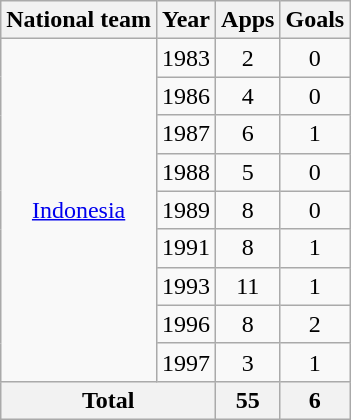<table class="wikitable" style="text-align:center">
<tr>
<th>National team</th>
<th>Year</th>
<th>Apps</th>
<th>Goals</th>
</tr>
<tr>
<td rowspan="9"><a href='#'>Indonesia</a></td>
<td>1983</td>
<td>2</td>
<td>0</td>
</tr>
<tr>
<td>1986</td>
<td>4</td>
<td>0</td>
</tr>
<tr>
<td>1987</td>
<td>6</td>
<td>1</td>
</tr>
<tr>
<td>1988</td>
<td>5</td>
<td>0</td>
</tr>
<tr>
<td>1989</td>
<td>8</td>
<td>0</td>
</tr>
<tr>
<td>1991</td>
<td>8</td>
<td>1</td>
</tr>
<tr>
<td>1993</td>
<td>11</td>
<td>1</td>
</tr>
<tr>
<td>1996</td>
<td>8</td>
<td>2</td>
</tr>
<tr>
<td>1997</td>
<td>3</td>
<td>1</td>
</tr>
<tr>
<th colspan="2">Total</th>
<th>55</th>
<th>6</th>
</tr>
</table>
